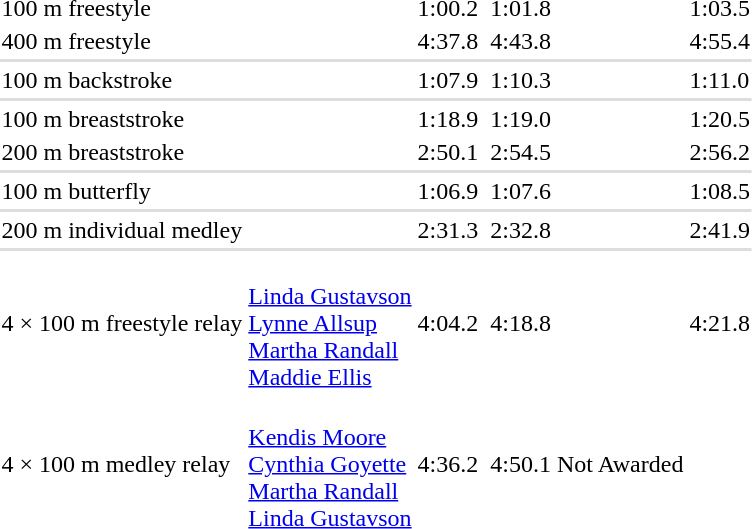<table>
<tr>
<td>100 m freestyle<br></td>
<td></td>
<td>1:00.2</td>
<td></td>
<td>1:01.8</td>
<td></td>
<td>1:03.5</td>
</tr>
<tr>
<td>400 m freestyle<br></td>
<td></td>
<td>4:37.8</td>
<td></td>
<td>4:43.8</td>
<td></td>
<td>4:55.4</td>
</tr>
<tr bgcolor=#DDDDDD>
<td colspan=7></td>
</tr>
<tr>
<td>100 m backstroke<br></td>
<td></td>
<td>1:07.9</td>
<td></td>
<td>1:10.3</td>
<td></td>
<td>1:11.0</td>
</tr>
<tr bgcolor=#DDDDDD>
<td colspan=7></td>
</tr>
<tr>
<td>100 m breaststroke<br></td>
<td></td>
<td>1:18.9</td>
<td></td>
<td>1:19.0</td>
<td></td>
<td>1:20.5</td>
</tr>
<tr>
<td>200 m breaststroke<br></td>
<td></td>
<td>2:50.1</td>
<td></td>
<td>2:54.5</td>
<td></td>
<td>2:56.2</td>
</tr>
<tr bgcolor=#DDDDDD>
<td colspan=7></td>
</tr>
<tr>
<td>100 m butterfly<br></td>
<td></td>
<td>1:06.9</td>
<td></td>
<td>1:07.6</td>
<td></td>
<td>1:08.5</td>
</tr>
<tr bgcolor=#DDDDDD>
<td colspan=7></td>
</tr>
<tr>
<td>200 m individual medley<br></td>
<td></td>
<td>2:31.3</td>
<td></td>
<td>2:32.8</td>
<td></td>
<td>2:41.9</td>
</tr>
<tr bgcolor=#DDDDDD>
<td colspan=7></td>
</tr>
<tr>
<td>4 × 100 m freestyle relay<br></td>
<td><br><a href='#'>Linda Gustavson</a><br><a href='#'>Lynne Allsup</a><br><a href='#'>Martha Randall</a><br><a href='#'>Maddie Ellis</a></td>
<td>4:04.2</td>
<td></td>
<td>4:18.8</td>
<td></td>
<td>4:21.8</td>
</tr>
<tr>
<td>4 × 100 m medley relay<br></td>
<td><br><a href='#'>Kendis Moore</a><br><a href='#'>Cynthia Goyette</a><br><a href='#'>Martha Randall</a><br><a href='#'>Linda Gustavson</a></td>
<td>4:36.2</td>
<td><br></td>
<td>4:50.1</td>
<td>Not Awarded</td>
<td></td>
</tr>
</table>
